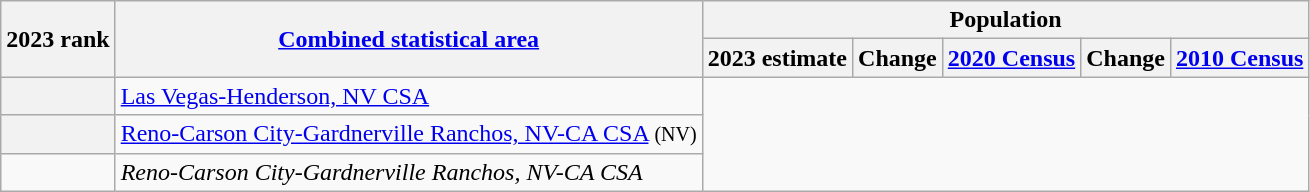<table class="wikitable sortable">
<tr>
<th scope=col rowspan=2>2023 rank</th>
<th scope=col rowspan=2><a href='#'>Combined statistical area</a></th>
<th colspan=5>Population</th>
</tr>
<tr>
<th scope=col>2023 estimate</th>
<th scope=col>Change</th>
<th scope=col><a href='#'>2020 Census</a></th>
<th scope=col>Change</th>
<th scope=col><a href='#'>2010 Census</a></th>
</tr>
<tr>
<th scope=row></th>
<td><a href='#'>Las Vegas-Henderson, NV CSA</a><br></td>
</tr>
<tr>
<th scope=row></th>
<td><a href='#'>Reno-Carson City-Gardnerville Ranchos, NV-CA CSA</a> <small>(NV)</small><br></td>
</tr>
<tr>
<td></td>
<td><em><span>Reno-Carson City-Gardnerville Ranchos, NV-CA CSA</span></em><br></td>
</tr>
</table>
